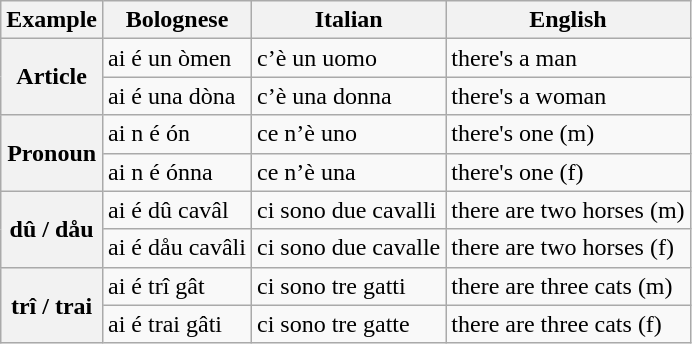<table class="wikitable">
<tr>
<th>Example</th>
<th>Bolognese</th>
<th>Italian</th>
<th>English</th>
</tr>
<tr>
<th rowspan="2">Article</th>
<td>ai é un òmen</td>
<td>c’è un uomo</td>
<td>there's a man</td>
</tr>
<tr>
<td>ai é una dòna</td>
<td>c’è una donna</td>
<td>there's a woman</td>
</tr>
<tr>
<th rowspan="2">Pronoun</th>
<td>ai n é ón</td>
<td>ce n’è uno</td>
<td>there's one (m)</td>
</tr>
<tr>
<td>ai n é ónna</td>
<td>ce n’è una</td>
<td>there's one (f)</td>
</tr>
<tr>
<th rowspan="2">dû / dåu</th>
<td>ai é dû cavâl</td>
<td>ci sono due cavalli</td>
<td>there are two horses (m)</td>
</tr>
<tr>
<td>ai é dåu cavâli</td>
<td>ci sono due cavalle</td>
<td>there are two horses (f)</td>
</tr>
<tr>
<th rowspan="2">trî / trai</th>
<td>ai é trî gât</td>
<td>ci sono tre gatti</td>
<td>there are three cats (m)</td>
</tr>
<tr>
<td>ai é trai gâti</td>
<td>ci sono tre gatte</td>
<td>there are three cats (f)</td>
</tr>
</table>
